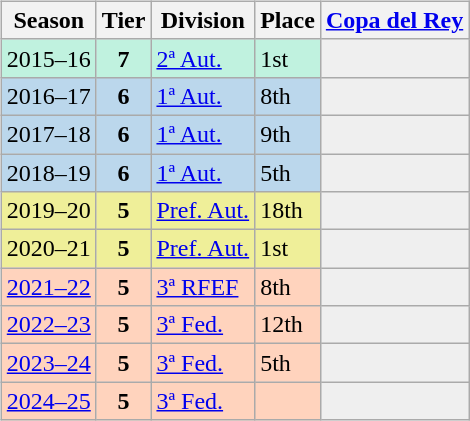<table>
<tr>
<td valign="top" width=0%><br><table class="wikitable">
<tr style="background:#f0f6fa;">
<th>Season</th>
<th>Tier</th>
<th>Division</th>
<th>Place</th>
<th><a href='#'>Copa del Rey</a></th>
</tr>
<tr>
<td style="background:#C0F2DF;">2015–16</td>
<th style="background:#C0F2DF;">7</th>
<td style="background:#C0F2DF;"><a href='#'>2ª Aut.</a></td>
<td style="background:#C0F2DF;">1st</td>
<th style="background:#EFEFEF;"></th>
</tr>
<tr>
<td style="background:#BBD7EC;">2016–17</td>
<th style="background:#BBD7EC;">6</th>
<td style="background:#BBD7EC;"><a href='#'>1ª Aut.</a></td>
<td style="background:#BBD7EC;">8th</td>
<th style="background:#EFEFEF;"></th>
</tr>
<tr>
<td style="background:#BBD7EC;">2017–18</td>
<th style="background:#BBD7EC;">6</th>
<td style="background:#BBD7EC;"><a href='#'>1ª Aut.</a></td>
<td style="background:#BBD7EC;">9th</td>
<th style="background:#EFEFEF;"></th>
</tr>
<tr>
<td style="background:#BBD7EC;">2018–19</td>
<th style="background:#BBD7EC;">6</th>
<td style="background:#BBD7EC;"><a href='#'>1ª Aut.</a></td>
<td style="background:#BBD7EC;">5th</td>
<th style="background:#EFEFEF;"></th>
</tr>
<tr>
<td style="background:#EFEF99;">2019–20</td>
<th style="background:#EFEF99;">5</th>
<td style="background:#EFEF99;"><a href='#'>Pref. Aut.</a></td>
<td style="background:#EFEF99;">18th</td>
<th style="background:#EFEFEF;"></th>
</tr>
<tr>
<td style="background:#EFEF99;">2020–21</td>
<th style="background:#EFEF99;">5</th>
<td style="background:#EFEF99;"><a href='#'>Pref. Aut.</a></td>
<td style="background:#EFEF99;">1st</td>
<th style="background:#EFEFEF;"></th>
</tr>
<tr>
<td style="background:#FFD3BD;"><a href='#'>2021–22</a></td>
<th style="background:#FFD3BD;">5</th>
<td style="background:#FFD3BD;"><a href='#'>3ª RFEF</a></td>
<td style="background:#FFD3BD;">8th</td>
<th style="background:#EFEFEF;"></th>
</tr>
<tr>
<td style="background:#FFD3BD;"><a href='#'>2022–23</a></td>
<th style="background:#FFD3BD;">5</th>
<td style="background:#FFD3BD;"><a href='#'>3ª Fed.</a></td>
<td style="background:#FFD3BD;">12th</td>
<th style="background:#EFEFEF;"></th>
</tr>
<tr>
<td style="background:#FFD3BD;"><a href='#'>2023–24</a></td>
<th style="background:#FFD3BD;">5</th>
<td style="background:#FFD3BD;"><a href='#'>3ª Fed.</a></td>
<td style="background:#FFD3BD;">5th</td>
<th style="background:#EFEFEF;"></th>
</tr>
<tr>
<td style="background:#FFD3BD;"><a href='#'>2024–25</a></td>
<th style="background:#FFD3BD;">5</th>
<td style="background:#FFD3BD;"><a href='#'>3ª Fed.</a></td>
<td style="background:#FFD3BD;"></td>
<th style="background:#EFEFEF;"></th>
</tr>
</table>
</td>
</tr>
</table>
